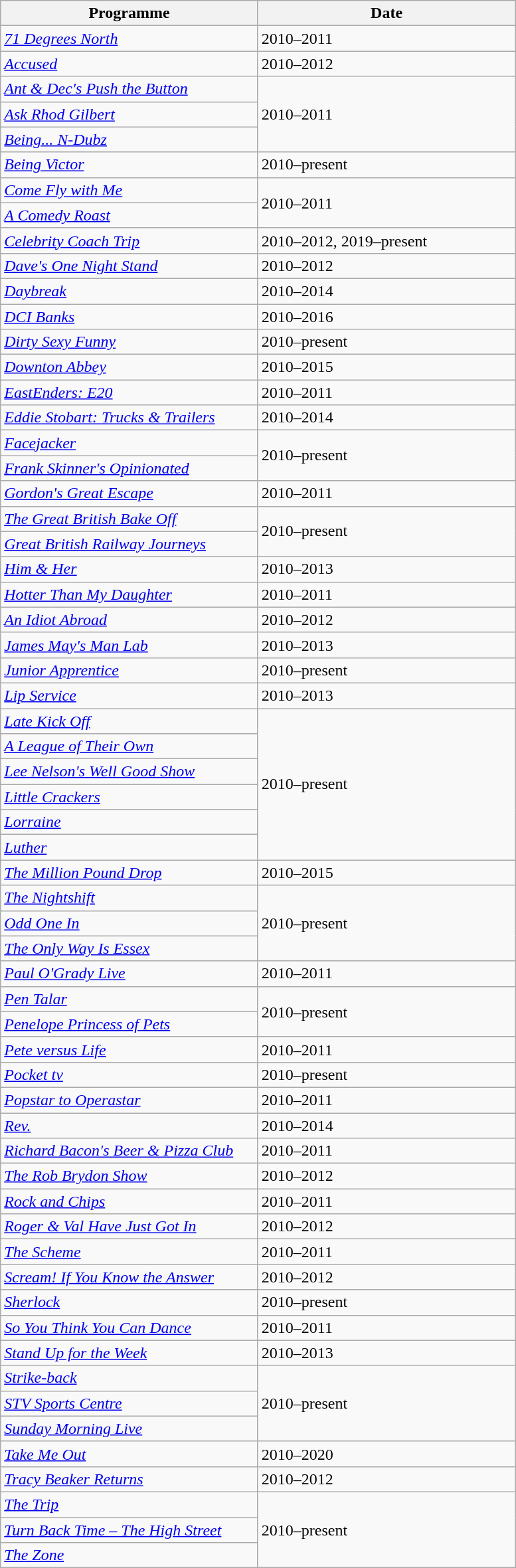<table class="wikitable">
<tr>
<th width=251>Programme</th>
<th width=251>Date</th>
</tr>
<tr>
<td><em><a href='#'>71 Degrees North</a></em></td>
<td>2010–2011</td>
</tr>
<tr>
<td><em><a href='#'>Accused</a></em></td>
<td>2010–2012</td>
</tr>
<tr>
<td><em><a href='#'>Ant & Dec's Push the Button</a></em></td>
<td rowspan="3">2010–2011</td>
</tr>
<tr>
<td><em><a href='#'>Ask Rhod Gilbert</a></em></td>
</tr>
<tr>
<td><em><a href='#'>Being... N-Dubz</a></em></td>
</tr>
<tr>
<td><em><a href='#'>Being Victor</a></em></td>
<td>2010–present</td>
</tr>
<tr>
<td><em><a href='#'>Come Fly with Me</a></em></td>
<td rowspan="2">2010–2011</td>
</tr>
<tr>
<td><em><a href='#'>A Comedy Roast</a></em></td>
</tr>
<tr>
<td><em><a href='#'>Celebrity Coach Trip</a></em></td>
<td>2010–2012, 2019–present</td>
</tr>
<tr>
<td><em><a href='#'>Dave's One Night Stand</a></em></td>
<td>2010–2012</td>
</tr>
<tr>
<td><em><a href='#'>Daybreak</a></em></td>
<td>2010–2014</td>
</tr>
<tr>
<td><em><a href='#'>DCI Banks</a></em></td>
<td>2010–2016</td>
</tr>
<tr>
<td><em><a href='#'>Dirty Sexy Funny</a></em></td>
<td>2010–present</td>
</tr>
<tr>
<td><em><a href='#'>Downton Abbey</a></em></td>
<td>2010–2015</td>
</tr>
<tr>
<td><em><a href='#'>EastEnders: E20</a></em></td>
<td>2010–2011</td>
</tr>
<tr>
<td><em><a href='#'>Eddie Stobart: Trucks & Trailers</a></em></td>
<td>2010–2014</td>
</tr>
<tr>
<td><em><a href='#'>Facejacker</a></em></td>
<td rowspan="2">2010–present</td>
</tr>
<tr>
<td><em><a href='#'>Frank Skinner's Opinionated</a></em></td>
</tr>
<tr>
<td><em><a href='#'>Gordon's Great Escape</a></em></td>
<td>2010–2011</td>
</tr>
<tr>
<td><em><a href='#'>The Great British Bake Off</a></em></td>
<td rowspan="2">2010–present</td>
</tr>
<tr>
<td><em><a href='#'>Great British Railway Journeys</a></em></td>
</tr>
<tr>
<td><em><a href='#'>Him & Her</a></em></td>
<td>2010–2013</td>
</tr>
<tr>
<td><em><a href='#'>Hotter Than My Daughter</a></em></td>
<td>2010–2011</td>
</tr>
<tr>
<td><em><a href='#'>An Idiot Abroad</a></em></td>
<td>2010–2012</td>
</tr>
<tr>
<td><em><a href='#'>James May's Man Lab</a></em></td>
<td>2010–2013</td>
</tr>
<tr>
<td><em><a href='#'>Junior Apprentice</a></em></td>
<td>2010–present</td>
</tr>
<tr>
<td><em><a href='#'>Lip Service</a></em></td>
<td>2010–2013</td>
</tr>
<tr>
<td><em><a href='#'>Late Kick Off</a></em></td>
<td rowspan="6">2010–present</td>
</tr>
<tr>
<td><em><a href='#'>A League of Their Own</a></em></td>
</tr>
<tr>
<td><em><a href='#'>Lee Nelson's Well Good Show</a></em></td>
</tr>
<tr>
<td><em><a href='#'>Little Crackers</a></em></td>
</tr>
<tr>
<td><em><a href='#'>Lorraine</a></em></td>
</tr>
<tr>
<td><em><a href='#'>Luther</a></em></td>
</tr>
<tr>
<td><em><a href='#'>The Million Pound Drop</a></em></td>
<td>2010–2015</td>
</tr>
<tr>
<td><em><a href='#'>The Nightshift</a></em></td>
<td rowspan="3">2010–present</td>
</tr>
<tr>
<td><em><a href='#'>Odd One In</a></em></td>
</tr>
<tr>
<td><em><a href='#'>The Only Way Is Essex</a></em></td>
</tr>
<tr>
<td><em><a href='#'>Paul O'Grady Live</a></em></td>
<td>2010–2011</td>
</tr>
<tr>
<td><em><a href='#'>Pen Talar</a></em></td>
<td rowspan="2">2010–present</td>
</tr>
<tr>
<td><em><a href='#'>Penelope Princess of Pets</a></em></td>
</tr>
<tr>
<td><em><a href='#'>Pete versus Life</a></em></td>
<td>2010–2011</td>
</tr>
<tr>
<td><em><a href='#'>Pocket tv</a></em></td>
<td>2010–present</td>
</tr>
<tr>
<td><em><a href='#'>Popstar to Operastar</a></em></td>
<td>2010–2011</td>
</tr>
<tr>
<td><em><a href='#'>Rev.</a></em></td>
<td>2010–2014</td>
</tr>
<tr>
<td><em><a href='#'>Richard Bacon's Beer & Pizza Club</a></em></td>
<td>2010–2011</td>
</tr>
<tr>
<td><em><a href='#'>The Rob Brydon Show</a></em></td>
<td>2010–2012</td>
</tr>
<tr>
<td><em><a href='#'>Rock and Chips</a></em></td>
<td>2010–2011</td>
</tr>
<tr>
<td><em><a href='#'>Roger & Val Have Just Got In</a></em></td>
<td>2010–2012</td>
</tr>
<tr>
<td><em><a href='#'>The Scheme</a></em></td>
<td>2010–2011</td>
</tr>
<tr>
<td><em><a href='#'>Scream! If You Know the Answer</a></em></td>
<td>2010–2012</td>
</tr>
<tr>
<td><em><a href='#'>Sherlock</a></em></td>
<td>2010–present</td>
</tr>
<tr>
<td><em><a href='#'>So You Think You Can Dance</a></em></td>
<td>2010–2011</td>
</tr>
<tr>
<td><em><a href='#'>Stand Up for the Week</a></em></td>
<td>2010–2013</td>
</tr>
<tr>
<td><em><a href='#'>Strike-back</a></em></td>
<td rowspan="3">2010–present</td>
</tr>
<tr>
<td><em><a href='#'>STV Sports Centre</a></em></td>
</tr>
<tr>
<td><em><a href='#'>Sunday Morning Live</a></em></td>
</tr>
<tr>
<td><em><a href='#'>Take Me Out</a></em></td>
<td>2010–2020</td>
</tr>
<tr>
<td><em><a href='#'>Tracy Beaker Returns</a></em></td>
<td>2010–2012</td>
</tr>
<tr>
<td><em><a href='#'>The Trip</a></em></td>
<td rowspan="3">2010–present</td>
</tr>
<tr>
<td><em><a href='#'>Turn Back Time – The High Street</a></em></td>
</tr>
<tr>
<td><em><a href='#'>The Zone</a></em></td>
</tr>
</table>
